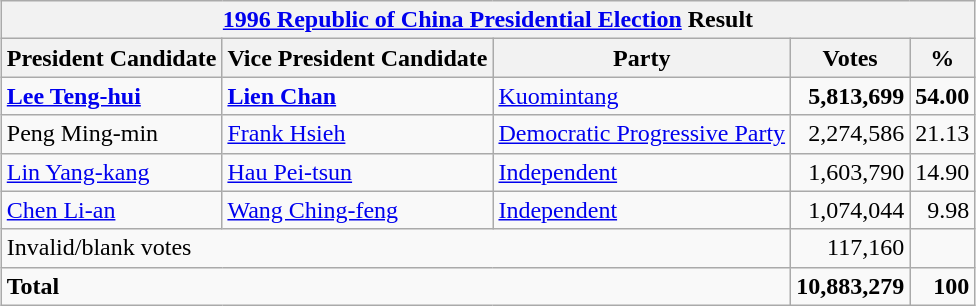<table class="wikitable" style="margin:1em auto; text-align:left;">
<tr>
<th colspan=5><a href='#'>1996 Republic of China Presidential Election</a> Result</th>
</tr>
<tr>
<th>President Candidate</th>
<th>Vice President Candidate</th>
<th>Party</th>
<th>Votes</th>
<th>%</th>
</tr>
<tr>
<td><strong><a href='#'>Lee Teng-hui</a></strong></td>
<td><strong><a href='#'>Lien Chan</a></strong></td>
<td> <a href='#'>Kuomintang</a></td>
<td align=right><strong>5,813,699</strong></td>
<td align=right><strong>54.00</strong></td>
</tr>
<tr>
<td>Peng Ming-min</td>
<td><a href='#'>Frank Hsieh</a></td>
<td><a href='#'>Democratic Progressive Party</a></td>
<td align=right>2,274,586</td>
<td align=right>21.13</td>
</tr>
<tr>
<td><a href='#'>Lin Yang-kang</a></td>
<td><a href='#'>Hau Pei-tsun</a></td>
<td><a href='#'>Independent</a></td>
<td align=right>1,603,790</td>
<td align=right>14.90</td>
</tr>
<tr>
<td><a href='#'>Chen Li-an</a></td>
<td><a href='#'>Wang Ching-feng</a></td>
<td><a href='#'>Independent</a></td>
<td align=right>1,074,044</td>
<td align=right>9.98</td>
</tr>
<tr>
<td colspan=3>Invalid/blank votes</td>
<td align=right>117,160</td>
<td></td>
</tr>
<tr>
<td colspan=3><strong>Total</strong></td>
<td align=right><strong>10,883,279</strong></td>
<td align=right><strong>100</strong></td>
</tr>
</table>
